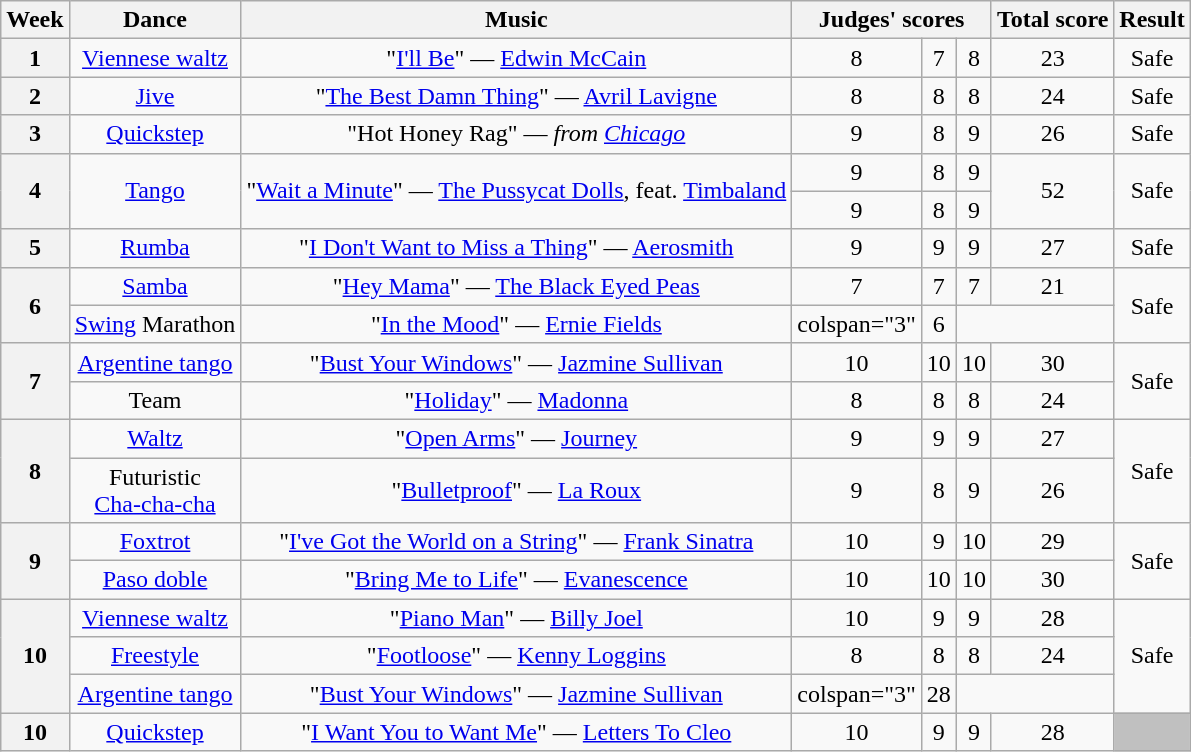<table class="wikitable unsortable" style="text-align:center;">
<tr>
<th scope="col">Week</th>
<th scope="col">Dance</th>
<th scope="col">Music</th>
<th scope="col" colspan="3">Judges' scores</th>
<th>Total score</th>
<th scope="col">Result</th>
</tr>
<tr>
<th scope="row">1</th>
<td><a href='#'>Viennese waltz</a></td>
<td>"<a href='#'>I'll Be</a>" — <a href='#'>Edwin McCain</a></td>
<td>8</td>
<td>7</td>
<td>8</td>
<td>23</td>
<td>Safe</td>
</tr>
<tr>
<th scope="row">2</th>
<td><a href='#'>Jive</a></td>
<td>"<a href='#'>The Best Damn Thing</a>" — <a href='#'>Avril Lavigne</a></td>
<td>8</td>
<td>8</td>
<td>8</td>
<td>24</td>
<td>Safe</td>
</tr>
<tr>
<th scope="row">3</th>
<td><a href='#'>Quickstep</a></td>
<td>"Hot Honey Rag" — <em>from <a href='#'>Chicago</a></em></td>
<td>9</td>
<td>8</td>
<td>9</td>
<td>26</td>
<td>Safe</td>
</tr>
<tr>
<th rowspan="2" scope="row">4</th>
<td rowspan="2"><a href='#'>Tango</a></td>
<td rowspan="2">"<a href='#'>Wait a Minute</a>" — <a href='#'>The Pussycat Dolls</a>, feat. <a href='#'>Timbaland</a></td>
<td>9</td>
<td>8</td>
<td>9</td>
<td rowspan="2">52</td>
<td rowspan="2">Safe</td>
</tr>
<tr>
<td>9</td>
<td>8</td>
<td>9</td>
</tr>
<tr>
<th scope="row">5</th>
<td><a href='#'>Rumba</a></td>
<td>"<a href='#'>I Don't Want to Miss a Thing</a>" — <a href='#'>Aerosmith</a></td>
<td>9</td>
<td>9</td>
<td>9</td>
<td>27</td>
<td>Safe</td>
</tr>
<tr>
<th rowspan="2" scope="row">6</th>
<td><a href='#'>Samba</a></td>
<td>"<a href='#'>Hey Mama</a>" — <a href='#'>The Black Eyed Peas</a></td>
<td>7</td>
<td>7</td>
<td>7</td>
<td>21</td>
<td rowspan="2">Safe</td>
</tr>
<tr>
<td><a href='#'>Swing</a> Marathon</td>
<td>"<a href='#'>In the Mood</a>" — <a href='#'>Ernie Fields</a></td>
<td>colspan="3" </td>
<td>6</td>
</tr>
<tr>
<th rowspan="2" scope="row">7</th>
<td><a href='#'>Argentine tango</a></td>
<td>"<a href='#'>Bust Your Windows</a>" — <a href='#'>Jazmine Sullivan</a></td>
<td>10</td>
<td>10</td>
<td>10</td>
<td>30</td>
<td rowspan="2">Safe</td>
</tr>
<tr>
<td>Team<br></td>
<td>"<a href='#'>Holiday</a>" — <a href='#'>Madonna</a></td>
<td>8</td>
<td>8</td>
<td>8</td>
<td>24</td>
</tr>
<tr>
<th rowspan="2" scope="row">8</th>
<td><a href='#'>Waltz</a></td>
<td>"<a href='#'>Open Arms</a>" — <a href='#'>Journey</a></td>
<td>9</td>
<td>9</td>
<td>9</td>
<td>27</td>
<td rowspan="2">Safe</td>
</tr>
<tr>
<td>Futuristic<br><a href='#'>Cha-cha-cha</a></td>
<td>"<a href='#'>Bulletproof</a>" — <a href='#'>La Roux</a></td>
<td>9</td>
<td>8</td>
<td>9</td>
<td>26</td>
</tr>
<tr>
<th rowspan="2" scope="row">9</th>
<td><a href='#'>Foxtrot</a></td>
<td>"<a href='#'>I've Got the World on a String</a>" — <a href='#'>Frank Sinatra</a></td>
<td>10</td>
<td>9</td>
<td>10</td>
<td>29</td>
<td rowspan="2">Safe</td>
</tr>
<tr>
<td><a href='#'>Paso doble</a></td>
<td>"<a href='#'>Bring Me to Life</a>" — <a href='#'>Evanescence</a></td>
<td>10</td>
<td>10</td>
<td>10</td>
<td>30</td>
</tr>
<tr>
<th rowspan="3" scope="row">10<br></th>
<td><a href='#'>Viennese waltz</a></td>
<td>"<a href='#'>Piano Man</a>" — <a href='#'>Billy Joel</a></td>
<td>10</td>
<td>9</td>
<td>9</td>
<td>28</td>
<td rowspan="3">Safe</td>
</tr>
<tr>
<td><a href='#'>Freestyle</a></td>
<td>"<a href='#'>Footloose</a>" — <a href='#'>Kenny Loggins</a></td>
<td>8</td>
<td>8</td>
<td>8</td>
<td>24</td>
</tr>
<tr>
<td><a href='#'>Argentine tango</a></td>
<td>"<a href='#'>Bust Your Windows</a>" — <a href='#'>Jazmine Sullivan</a></td>
<td>colspan="3" </td>
<td>28</td>
</tr>
<tr>
<th>10<br></th>
<td><a href='#'>Quickstep</a></td>
<td>"<a href='#'>I Want You to Want Me</a>" — <a href='#'>Letters To Cleo</a></td>
<td>10</td>
<td>9</td>
<td>9</td>
<td>28</td>
<td bgcolor=silver></td>
</tr>
</table>
